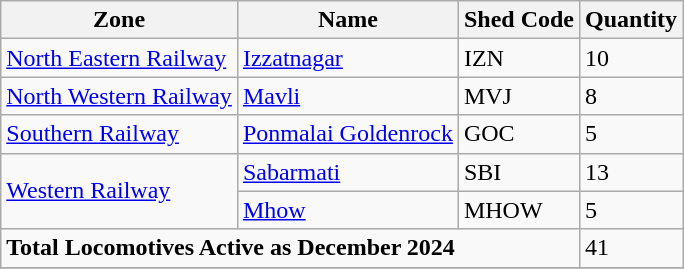<table class="wikitable">
<tr>
<th>Zone</th>
<th>Name</th>
<th>Shed Code</th>
<th>Quantity</th>
</tr>
<tr>
<td><a href='#'>North Eastern Railway</a></td>
<td><a href='#'>Izzatnagar</a></td>
<td>IZN</td>
<td>10</td>
</tr>
<tr>
<td><a href='#'>North Western Railway</a></td>
<td><a href='#'>Mavli</a></td>
<td>MVJ</td>
<td>8</td>
</tr>
<tr>
<td><a href='#'>Southern Railway</a></td>
<td><a href='#'>Ponmalai Goldenrock</a></td>
<td>GOC</td>
<td>5</td>
</tr>
<tr>
<td rowspan="2"><a href='#'>Western Railway</a></td>
<td><a href='#'>Sabarmati</a></td>
<td>SBI</td>
<td>13</td>
</tr>
<tr>
<td><a href='#'>Mhow</a></td>
<td>MHOW</td>
<td>5</td>
</tr>
<tr>
<td colspan="3"><strong>Total Locomotives Active as December 2024</strong></td>
<td>41</td>
</tr>
<tr>
</tr>
</table>
